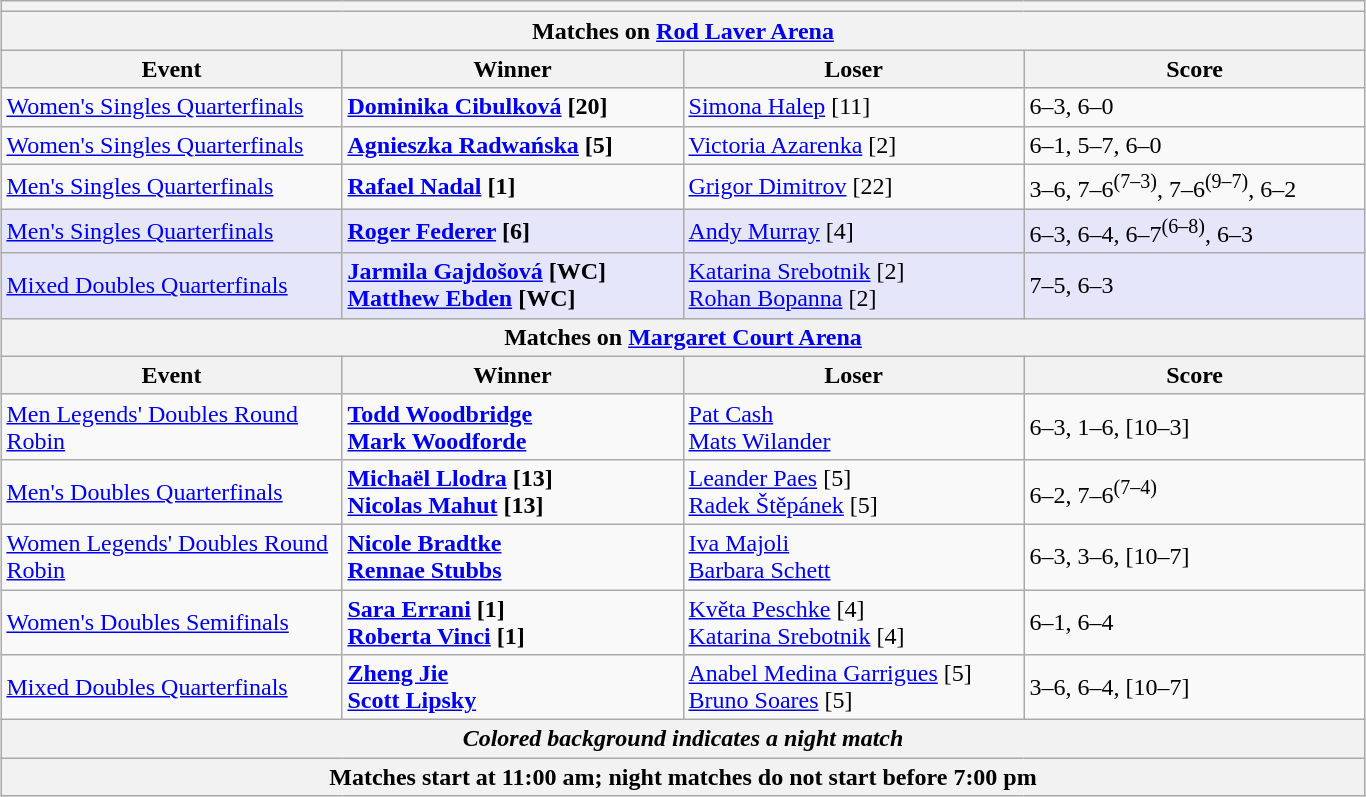<table class="wikitable collapsible uncollapsed" style="margin:1em auto;">
<tr>
<th colspan=4></th>
</tr>
<tr>
<th colspan=4><strong>Matches on <a href='#'>Rod Laver Arena</a></strong></th>
</tr>
<tr>
<th style="width:220px;">Event</th>
<th style="width:220px;">Winner</th>
<th style="width:220px;">Loser</th>
<th style="width:220px;">Score</th>
</tr>
<tr>
<td><a href='#'>Women's Singles Quarterfinals</a></td>
<td><strong> <a href='#'>Dominika Cibulková</a> [20]</strong></td>
<td> <a href='#'>Simona Halep</a> [11]</td>
<td>6–3, 6–0</td>
</tr>
<tr>
<td><a href='#'>Women's Singles Quarterfinals</a></td>
<td><strong> <a href='#'>Agnieszka Radwańska</a> [5]</strong></td>
<td> <a href='#'>Victoria Azarenka</a> [2]</td>
<td>6–1, 5–7, 6–0</td>
</tr>
<tr>
<td><a href='#'>Men's Singles Quarterfinals</a></td>
<td> <strong><a href='#'>Rafael Nadal</a> [1]</strong></td>
<td> <a href='#'>Grigor Dimitrov</a> [22]</td>
<td>3–6, 7–6<sup>(7–3)</sup>, 7–6<sup>(9–7)</sup>, 6–2</td>
</tr>
<tr bgcolor=lavender>
<td><a href='#'>Men's Singles Quarterfinals</a></td>
<td><strong> <a href='#'>Roger Federer</a> [6]</strong></td>
<td> <a href='#'>Andy Murray</a> [4]</td>
<td>6–3, 6–4, 6–7<sup>(6–8)</sup>, 6–3</td>
</tr>
<tr bgcolor=lavender>
<td><a href='#'>Mixed Doubles Quarterfinals</a></td>
<td> <strong><a href='#'>Jarmila Gajdošová</a> [WC] <br>  <a href='#'>Matthew Ebden</a> [WC]</strong></td>
<td> <a href='#'>Katarina Srebotnik</a> [2] <br>  <a href='#'>Rohan Bopanna</a> [2]</td>
<td>7–5, 6–3</td>
</tr>
<tr>
<th colspan=4><strong>Matches on <a href='#'>Margaret Court Arena</a></strong></th>
</tr>
<tr>
<th style="width:220px;">Event</th>
<th style="width:220px;">Winner</th>
<th style="width:220px;">Loser</th>
<th style="width:220px;">Score</th>
</tr>
<tr>
<td><a href='#'>Men Legends' Doubles Round Robin</a></td>
<td> <strong><a href='#'>Todd Woodbridge</a> <br>  <a href='#'>Mark Woodforde</a></strong></td>
<td> <a href='#'>Pat Cash</a> <br>  <a href='#'>Mats Wilander</a></td>
<td>6–3, 1–6, [10–3]</td>
</tr>
<tr>
<td><a href='#'>Men's Doubles Quarterfinals</a></td>
<td><strong> <a href='#'>Michaël Llodra</a> [13] <br>  <a href='#'>Nicolas Mahut</a> [13]</strong></td>
<td> <a href='#'>Leander Paes</a> [5] <br>  <a href='#'>Radek Štěpánek</a> [5]</td>
<td>6–2, 7–6<sup>(7–4)</sup></td>
</tr>
<tr>
<td><a href='#'>Women Legends' Doubles Round Robin</a></td>
<td> <strong><a href='#'>Nicole Bradtke</a> <br>  <a href='#'>Rennae Stubbs</a></strong></td>
<td> <a href='#'>Iva Majoli</a> <br>  <a href='#'>Barbara Schett</a></td>
<td>6–3, 3–6, [10–7]</td>
</tr>
<tr>
<td><a href='#'>Women's Doubles Semifinals</a></td>
<td><strong> <a href='#'>Sara Errani</a> [1] <br>  <a href='#'>Roberta Vinci</a> [1]</strong></td>
<td> <a href='#'>Květa Peschke</a> [4] <br>  <a href='#'>Katarina Srebotnik</a> [4]</td>
<td>6–1, 6–4</td>
</tr>
<tr>
<td><a href='#'>Mixed Doubles Quarterfinals</a></td>
<td><strong> <a href='#'>Zheng Jie</a> <br>  <a href='#'>Scott Lipsky</a></strong></td>
<td> <a href='#'>Anabel Medina Garrigues</a> [5] <br>  <a href='#'>Bruno Soares</a> [5]</td>
<td>3–6, 6–4, [10–7]</td>
</tr>
<tr>
<th colspan=4><em>Colored background indicates a night match</em></th>
</tr>
<tr>
<th colspan=4>Matches start at 11:00 am; night matches do not start before 7:00 pm</th>
</tr>
</table>
